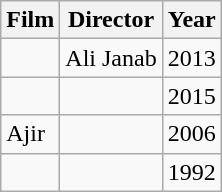<table class="wikitable">
<tr>
<th>Film</th>
<th>Director</th>
<th>Year</th>
</tr>
<tr>
<td></td>
<td>Ali Janab</td>
<td>2013</td>
</tr>
<tr>
<td></td>
<td></td>
<td>2015</td>
</tr>
<tr>
<td>Ajir</td>
<td></td>
<td>2006</td>
</tr>
<tr>
<td></td>
<td></td>
<td>1992</td>
</tr>
</table>
